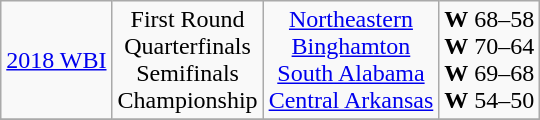<table class="wikitable" style="text-align:center;">
<tr align="center">
<td><a href='#'>2018 WBI</a></td>
<td>First Round<br>Quarterfinals<br>Semifinals<br>Championship</td>
<td><a href='#'>Northeastern</a><br><a href='#'>Binghamton</a><br><a href='#'>South Alabama</a><br><a href='#'>Central Arkansas</a></td>
<td><strong>W</strong> 68–58<br><strong>W</strong> 70–64<br><strong>W</strong> 69–68<br><strong>W</strong> 54–50</td>
</tr>
<tr>
</tr>
</table>
